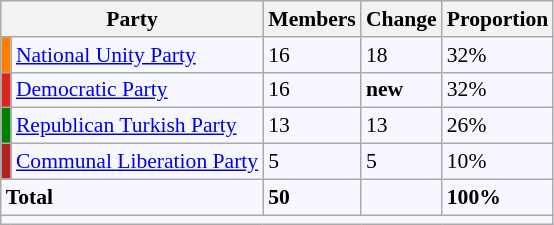<table class=wikitable style="border:1px solid #8888aa; background-color:#f7f8ff; padding:0px; font-size:90%;">
<tr>
<th colspan="2">Party</th>
<th>Members</th>
<th>Change</th>
<th>Proportion</th>
</tr>
<tr>
<td style="background: #FF7F00"></td>
<td><a href='#'>National Unity Party</a></td>
<td>16</td>
<td>18</td>
<td>32%</td>
</tr>
<tr>
<td style="background: #DC241f"></td>
<td><a href='#'>Democratic Party</a></td>
<td>16</td>
<td><strong>new</strong></td>
<td>32%</td>
</tr>
<tr>
<td style="background: #008000"></td>
<td><a href='#'>Republican Turkish Party</a></td>
<td>13</td>
<td>13</td>
<td>26%</td>
</tr>
<tr>
<td style="background: #B22222"></td>
<td><a href='#'>Communal Liberation Party</a></td>
<td>5</td>
<td>5</td>
<td>10%</td>
</tr>
<tr>
<td colspan="2"><strong>Total</strong></td>
<td><strong>50</strong></td>
<td></td>
<td><strong>100%</strong></td>
</tr>
<tr>
<td colspan="7"></td>
</tr>
</table>
